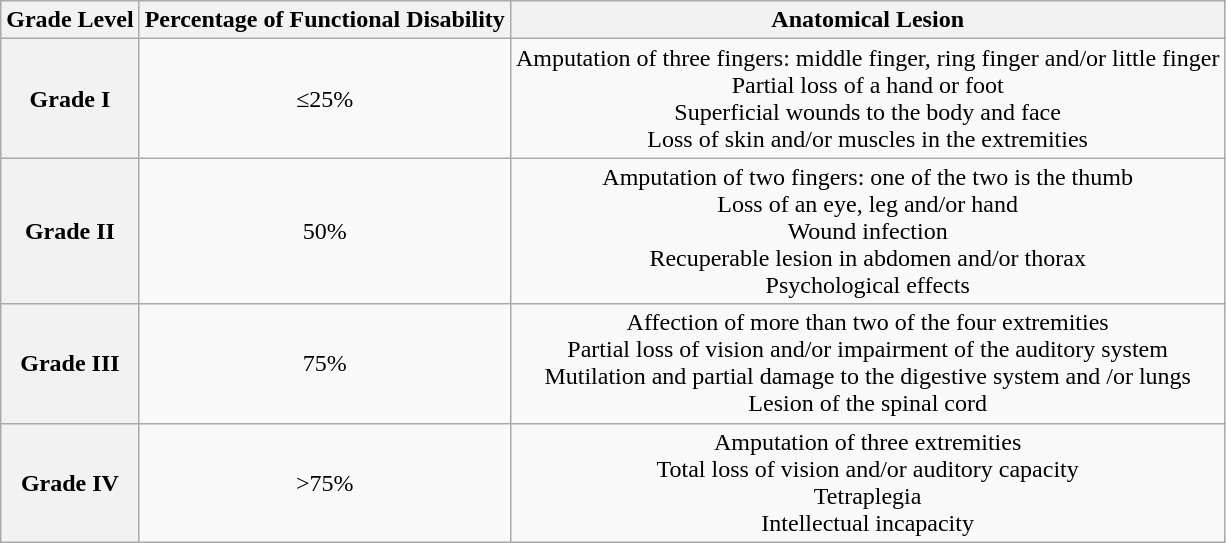<table class="wikitable" style="text-align: center">
<tr>
<th>Grade Level</th>
<th>Percentage of Functional Disability</th>
<th>Anatomical Lesion</th>
</tr>
<tr>
<th>Grade I</th>
<td>≤25%</td>
<td>Amputation of three fingers: middle finger, ring finger and/or little finger<br>Partial loss of a hand or foot<br>Superficial wounds to the body and face<br>Loss of skin and/or muscles in the extremities</td>
</tr>
<tr>
<th>Grade II</th>
<td>50%</td>
<td>Amputation of two fingers: one of the two is the thumb<br>Loss of an eye, leg and/or hand<br>Wound infection<br>Recuperable lesion in abdomen and/or thorax<br>Psychological effects</td>
</tr>
<tr>
<th>Grade III</th>
<td>75%</td>
<td>Affection of more than two of the four extremities<br>Partial loss of vision and/or impairment of the auditory system<br>Mutilation and partial damage to the digestive system and /or lungs<br>Lesion of the spinal cord</td>
</tr>
<tr>
<th>Grade IV</th>
<td>>75%</td>
<td>Amputation of three extremities<br>Total loss of vision and/or auditory capacity<br>Tetraplegia<br>Intellectual incapacity</td>
</tr>
</table>
